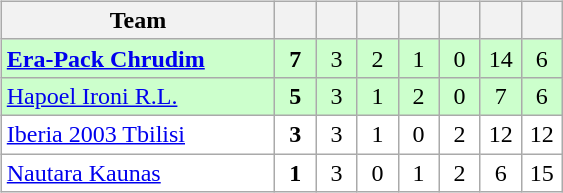<table>
<tr>
<td><br><table class="wikitable" style="text-align: center;">
<tr>
<th width="175">Team</th>
<th width="20"></th>
<th width="20"></th>
<th width="20"></th>
<th width="20"></th>
<th width="20"></th>
<th width="20"></th>
<th width="20"></th>
</tr>
<tr bgcolor="#ccffcc">
<td align="left"> <strong><a href='#'>Era-Pack Chrudim</a></strong></td>
<td><strong>7</strong></td>
<td>3</td>
<td>2</td>
<td>1</td>
<td>0</td>
<td>14</td>
<td>6</td>
</tr>
<tr bgcolor=ccffcc>
<td align="left"> <a href='#'>Hapoel Ironi R.L.</a></td>
<td><strong>5</strong></td>
<td>3</td>
<td>1</td>
<td>2</td>
<td>0</td>
<td>7</td>
<td>6</td>
</tr>
<tr bgcolor=ffffff>
<td align="left"> <a href='#'>Iberia 2003 Tbilisi</a></td>
<td><strong>3</strong></td>
<td>3</td>
<td>1</td>
<td>0</td>
<td>2</td>
<td>12</td>
<td>12</td>
</tr>
<tr bgcolor=ffffff>
<td align="left"> <a href='#'>Nautara Kaunas</a></td>
<td><strong>1</strong></td>
<td>3</td>
<td>0</td>
<td>1</td>
<td>2</td>
<td>6</td>
<td>15</td>
</tr>
</table>
</td>
<td></td>
</tr>
</table>
